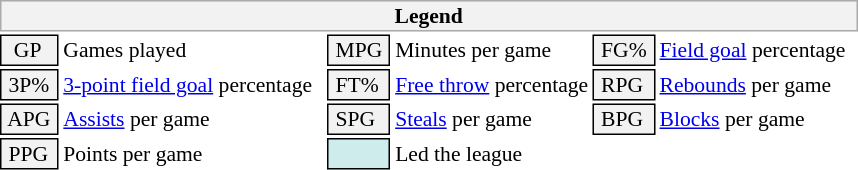<table class="toccolours" style="font-size: 90%; white-space: nowrap;">
<tr>
<th colspan="6" style="background-color: #F2F2F2; border: 1px solid #AAAAAA;">Legend</th>
</tr>
<tr>
<td style="background-color: #F2F2F2; border: 1px solid black;">  GP</td>
<td>Games played</td>
<td style="background-color: #F2F2F2; border: 1px solid black"> MPG </td>
<td>Minutes per game</td>
<td style="background-color: #F2F2F2; border: 1px solid black;"> FG% </td>
<td style="padding-right: 8px"><a href='#'>Field goal</a> percentage</td>
</tr>
<tr>
<td style="background-color: #F2F2F2; border: 1px solid black"> 3P% </td>
<td style="padding-right: 8px"><a href='#'>3-point field goal</a> percentage</td>
<td style="background-color: #F2F2F2; border: 1px solid black"> FT% </td>
<td><a href='#'>Free throw</a> percentage</td>
<td style="background-color: #F2F2F2; border: 1px solid black;"> RPG </td>
<td><a href='#'>Rebounds</a> per game</td>
</tr>
<tr>
<td style="background-color: #F2F2F2; border: 1px solid black"> APG </td>
<td><a href='#'>Assists</a> per game</td>
<td style="background-color: #F2F2F2; border: 1px solid black"> SPG </td>
<td><a href='#'>Steals</a> per game</td>
<td style="background-color: #F2F2F2; border: 1px solid black;"> BPG </td>
<td><a href='#'>Blocks</a> per game</td>
</tr>
<tr>
<td style="background-color: #F2F2F2; border: 1px solid black"> PPG </td>
<td>Points per game</td>
<td style="background-color: #CFECEC; border: 1px solid black"> <strong> </strong> </td>
<td>Led the league</td>
</tr>
</table>
